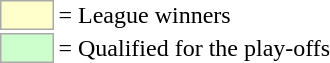<table>
<tr>
<td style="background-color:#ffffcc; border:1px solid #aaaaaa; width:2em;"></td>
<td>= League winners</td>
</tr>
<tr>
<td style="background-color:#ccffcc; border:1px solid #aaaaaa; width:2em;"></td>
<td>= Qualified for the play-offs</td>
</tr>
</table>
